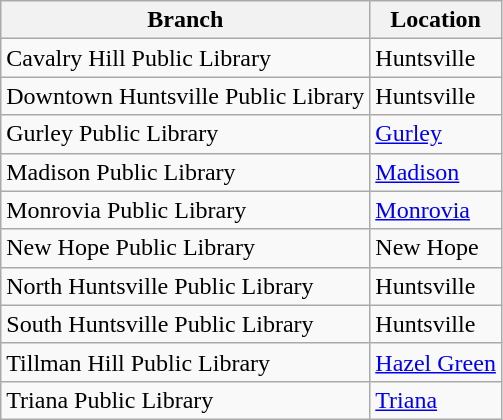<table class=wikitable>
<tr>
<th>Branch</th>
<th>Location</th>
</tr>
<tr>
<td>Cavalry Hill Public Library</td>
<td>Huntsville</td>
</tr>
<tr>
<td>Downtown Huntsville Public Library</td>
<td>Huntsville</td>
</tr>
<tr>
<td>Gurley Public Library</td>
<td><a href='#'>Gurley</a></td>
</tr>
<tr>
<td>Madison Public Library</td>
<td><a href='#'>Madison</a></td>
</tr>
<tr>
<td>Monrovia Public Library</td>
<td><a href='#'>Monrovia</a></td>
</tr>
<tr>
<td>New Hope Public Library</td>
<td>New Hope</td>
</tr>
<tr>
<td>North Huntsville Public Library</td>
<td>Huntsville</td>
</tr>
<tr>
<td>South Huntsville Public Library</td>
<td>Huntsville</td>
</tr>
<tr>
<td>Tillman Hill Public Library</td>
<td><a href='#'>Hazel Green</a></td>
</tr>
<tr>
<td>Triana Public Library</td>
<td><a href='#'>Triana</a></td>
</tr>
</table>
